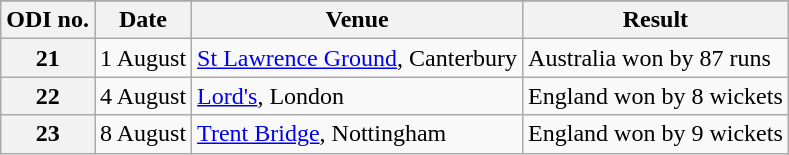<table class="wikitable">
<tr>
</tr>
<tr>
<th scope="col">ODI no.</th>
<th scope="col">Date</th>
<th scope="col">Venue</th>
<th scope="col">Result</th>
</tr>
<tr>
<th scope="row">21</th>
<td>1 August</td>
<td><a href='#'>St Lawrence Ground</a>, Canterbury</td>
<td>Australia won by 87 runs</td>
</tr>
<tr>
<th scope="row">22</th>
<td>4 August</td>
<td><a href='#'>Lord's</a>, London</td>
<td>England won by 8 wickets</td>
</tr>
<tr>
<th scope="row">23</th>
<td>8 August</td>
<td><a href='#'>Trent Bridge</a>, Nottingham</td>
<td>England won by 9 wickets</td>
</tr>
</table>
